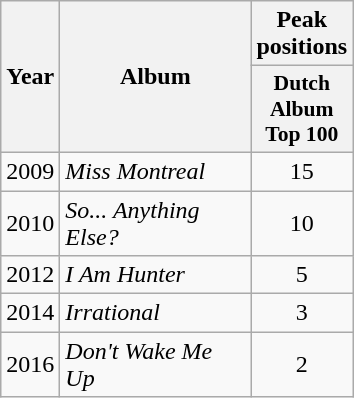<table class="wikitable">
<tr>
<th rowspan="2" style="text-align:center; width:10px;">Year</th>
<th rowspan="2" style="text-align:center; width:120px;">Album</th>
<th style="text-align:center; width:20px;">Peak positions</th>
</tr>
<tr>
<th scope="col" style="width:3em;font-size:90%;">Dutch<br>Album Top 100<br></th>
</tr>
<tr>
<td style="text-align:center;">2009</td>
<td><em>Miss Montreal</em></td>
<td style="text-align:center;">15</td>
</tr>
<tr>
<td style="text-align:center;">2010</td>
<td><em>So... Anything Else?</em></td>
<td style="text-align:center;">10</td>
</tr>
<tr>
<td style="text-align:center;">2012</td>
<td><em>I Am Hunter</em></td>
<td style="text-align:center;">5</td>
</tr>
<tr>
<td style="text-align:center;">2014</td>
<td><em>Irrational</em></td>
<td style="text-align:center;">3</td>
</tr>
<tr>
<td style="text-align:center;">2016</td>
<td><em>Don't Wake Me Up</em></td>
<td style="text-align:center;">2</td>
</tr>
</table>
